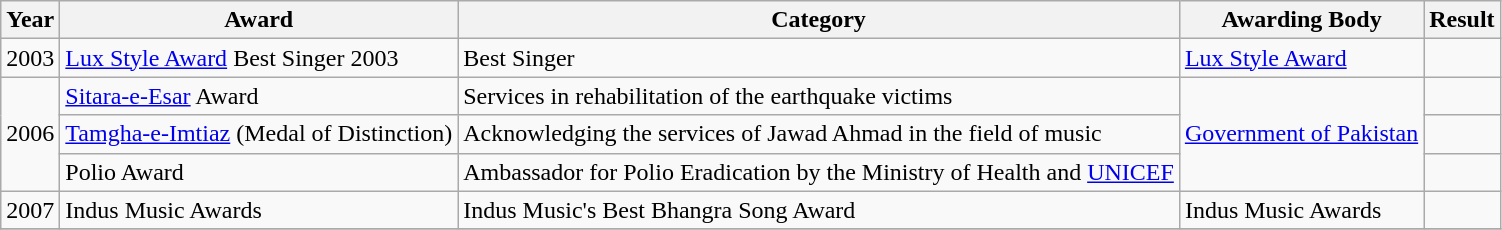<table class="wikitable sortable">
<tr>
<th>Year</th>
<th>Award</th>
<th>Category</th>
<th>Awarding Body</th>
<th>Result</th>
</tr>
<tr>
<td>2003</td>
<td><a href='#'>Lux Style Award</a> Best Singer 2003</td>
<td>Best Singer</td>
<td><a href='#'>Lux Style Award</a></td>
<td></td>
</tr>
<tr>
<td rowspan="3">2006</td>
<td><a href='#'>Sitara-e-Esar</a> Award</td>
<td>Services in rehabilitation of the earthquake victims</td>
<td rowspan="3"><a href='#'>Government of Pakistan</a></td>
<td></td>
</tr>
<tr>
<td><a href='#'>Tamgha-e-Imtiaz</a> (Medal of Distinction)</td>
<td>Acknowledging the services of Jawad Ahmad in the field of music</td>
<td></td>
</tr>
<tr>
<td>Polio Award</td>
<td>Ambassador for Polio Eradication by the Ministry of Health and <a href='#'>UNICEF</a></td>
<td></td>
</tr>
<tr>
<td>2007</td>
<td>Indus Music Awards</td>
<td>Indus Music's Best Bhangra Song Award</td>
<td>Indus Music Awards</td>
<td></td>
</tr>
<tr>
</tr>
</table>
